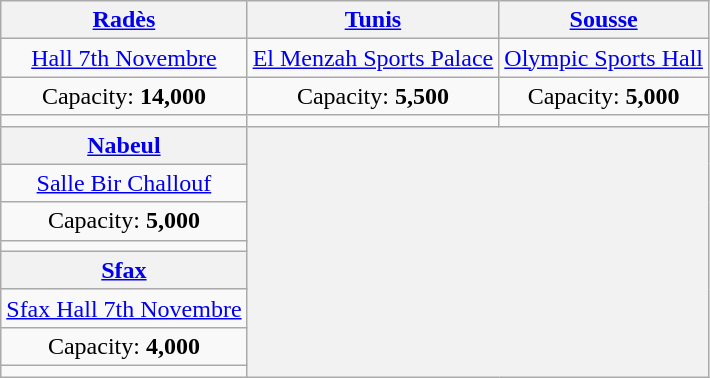<table class="wikitable" style="text-align:center;">
<tr>
<th><a href='#'>Radès</a></th>
<th><a href='#'>Tunis</a></th>
<th><a href='#'>Sousse</a></th>
</tr>
<tr>
<td><a href='#'>Hall 7th Novembre</a></td>
<td><a href='#'>El Menzah Sports Palace</a></td>
<td><a href='#'>Olympic Sports Hall</a></td>
</tr>
<tr>
<td>Capacity: <strong>14,000</strong></td>
<td>Capacity: <strong>5,500</strong></td>
<td>Capacity: <strong>5,000</strong></td>
</tr>
<tr>
<td></td>
<td></td>
<td></td>
</tr>
<tr>
<th><a href='#'>Nabeul</a></th>
<th rowspan=8 colspan=2></th>
</tr>
<tr>
<td><a href='#'>Salle Bir Challouf</a></td>
</tr>
<tr>
<td>Capacity: <strong>5,000</strong></td>
</tr>
<tr>
<td></td>
</tr>
<tr>
<th><a href='#'>Sfax</a></th>
</tr>
<tr>
<td><a href='#'>Sfax Hall 7th Novembre</a></td>
</tr>
<tr>
<td>Capacity: <strong>4,000</strong></td>
</tr>
<tr>
<td></td>
</tr>
</table>
